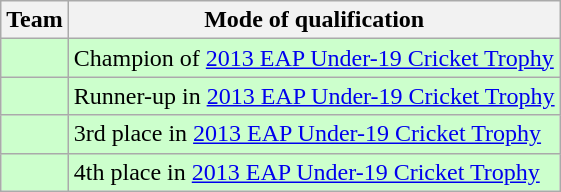<table class="wikitable">
<tr>
<th>Team</th>
<th>Mode of qualification</th>
</tr>
<tr style="background:#cfc;">
<td></td>
<td>Champion of <a href='#'>2013 EAP Under-19 Cricket Trophy</a></td>
</tr>
<tr style="background:#cfc;">
<td></td>
<td>Runner-up in <a href='#'>2013 EAP Under-19 Cricket Trophy</a></td>
</tr>
<tr style="background:#cfc;">
<td></td>
<td>3rd place in <a href='#'>2013 EAP Under-19 Cricket Trophy</a></td>
</tr>
<tr style="background:#cfc;">
<td></td>
<td>4th place in <a href='#'>2013 EAP Under-19 Cricket Trophy</a></td>
</tr>
</table>
